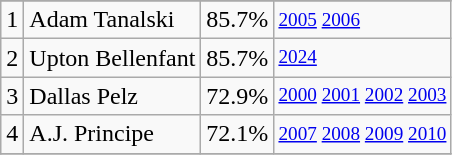<table class="wikitable">
<tr>
</tr>
<tr>
<td>1</td>
<td>Adam Tanalski</td>
<td><abbr>85.7%</abbr></td>
<td style="font-size:80%;"><a href='#'>2005</a> <a href='#'>2006</a></td>
</tr>
<tr>
<td>2</td>
<td>Upton Bellenfant</td>
<td><abbr>85.7%</abbr></td>
<td style="font-size:80%;"><a href='#'>2024</a></td>
</tr>
<tr>
<td>3</td>
<td>Dallas Pelz</td>
<td><abbr>72.9%</abbr></td>
<td style="font-size:80%;"><a href='#'>2000</a> <a href='#'>2001</a> <a href='#'>2002</a> <a href='#'>2003</a></td>
</tr>
<tr>
<td>4</td>
<td>A.J. Principe</td>
<td><abbr>72.1%</abbr></td>
<td style="font-size:80%;"><a href='#'>2007</a> <a href='#'>2008</a> <a href='#'>2009</a> <a href='#'>2010</a></td>
</tr>
<tr>
</tr>
</table>
